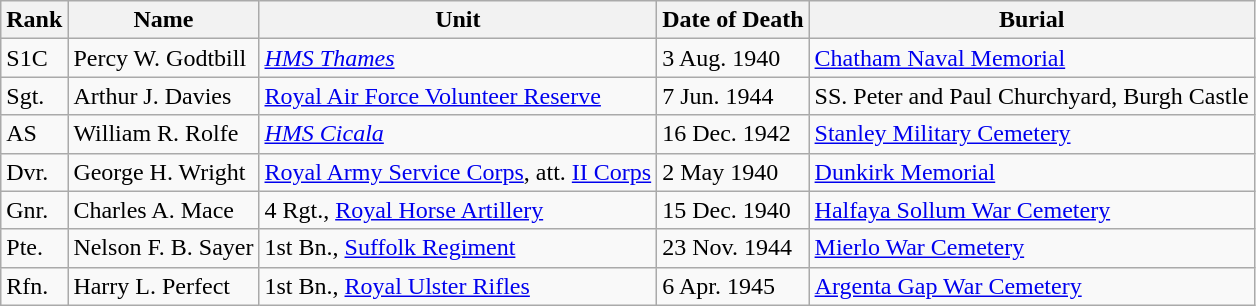<table class="wikitable">
<tr>
<th>Rank</th>
<th>Name</th>
<th>Unit</th>
<th>Date of Death</th>
<th>Burial</th>
</tr>
<tr>
<td>S1C</td>
<td>Percy W. Godtbill</td>
<td><a href='#'><em>HMS Thames</em></a></td>
<td>3 Aug. 1940</td>
<td><a href='#'>Chatham Naval Memorial</a></td>
</tr>
<tr>
<td>Sgt.</td>
<td>Arthur J. Davies</td>
<td><a href='#'>Royal Air Force Volunteer Reserve</a></td>
<td>7 Jun. 1944</td>
<td>SS. Peter and Paul Churchyard, Burgh Castle</td>
</tr>
<tr>
<td>AS</td>
<td>William R. Rolfe</td>
<td><em><a href='#'>HMS Cicala</a></em></td>
<td>16 Dec. 1942</td>
<td><a href='#'>Stanley Military Cemetery</a></td>
</tr>
<tr>
<td>Dvr.</td>
<td>George H. Wright</td>
<td><a href='#'>Royal Army Service Corps</a>, att. <a href='#'>II Corps</a></td>
<td>2 May 1940</td>
<td><a href='#'>Dunkirk Memorial</a></td>
</tr>
<tr>
<td>Gnr.</td>
<td>Charles A. Mace</td>
<td>4 Rgt., <a href='#'>Royal Horse Artillery</a></td>
<td>15 Dec. 1940</td>
<td><a href='#'>Halfaya Sollum War Cemetery</a></td>
</tr>
<tr>
<td>Pte.</td>
<td>Nelson F. B. Sayer</td>
<td>1st Bn., <a href='#'>Suffolk Regiment</a></td>
<td>23 Nov. 1944</td>
<td><a href='#'>Mierlo War Cemetery</a></td>
</tr>
<tr>
<td>Rfn.</td>
<td>Harry L. Perfect</td>
<td>1st Bn., <a href='#'>Royal Ulster Rifles</a></td>
<td>6 Apr. 1945</td>
<td><a href='#'>Argenta Gap War Cemetery</a></td>
</tr>
</table>
